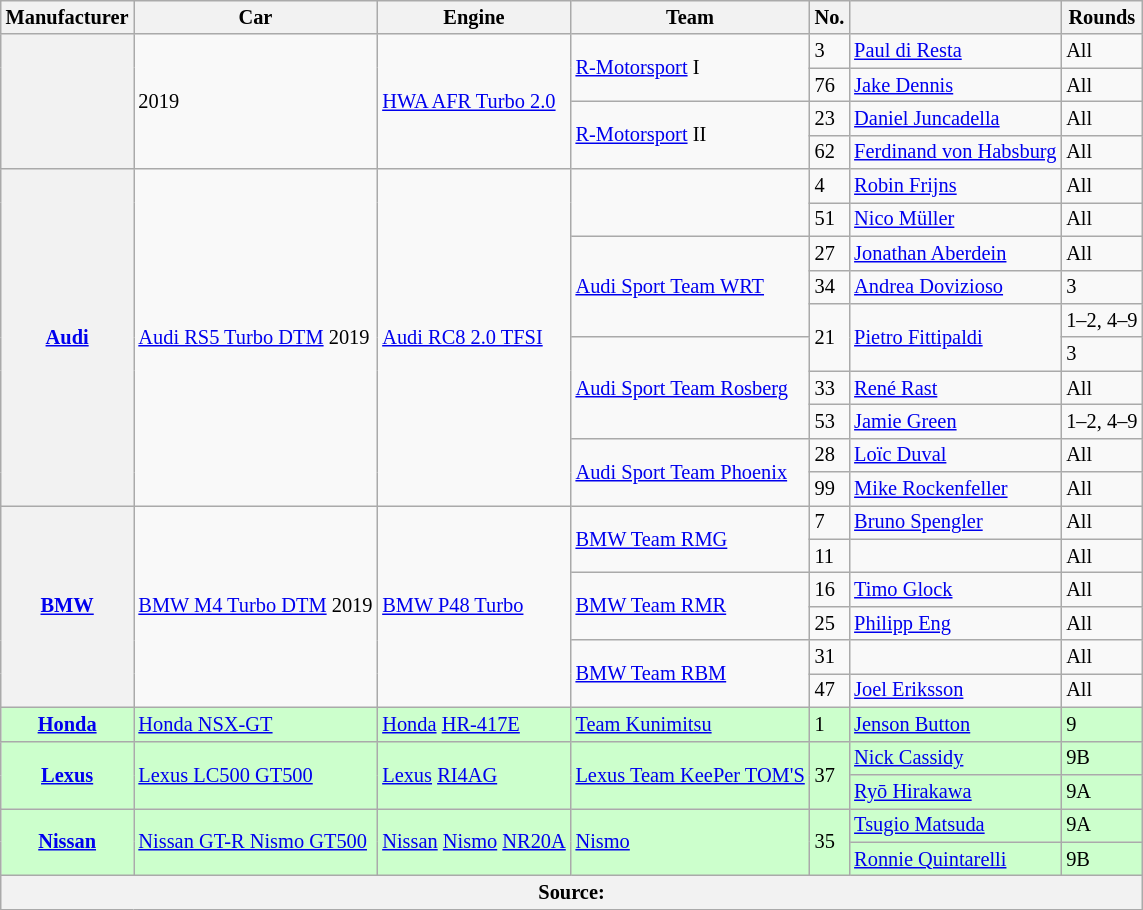<table class="wikitable" style="font-size: 85%;">
<tr>
<th>Manufacturer</th>
<th>Car</th>
<th>Engine</th>
<th>Team</th>
<th>No.</th>
<th></th>
<th>Rounds</th>
</tr>
<tr>
<th rowspan="4"></th>
<td rowspan="4"> 2019</td>
<td rowspan="4"><a href='#'>HWA AFR Turbo 2.0</a> </td>
<td rowspan="2"> <a href='#'>R-Motorsport</a> I</td>
<td>3</td>
<td> <a href='#'>Paul di Resta</a></td>
<td>All</td>
</tr>
<tr>
<td>76</td>
<td> <a href='#'>Jake Dennis</a></td>
<td>All</td>
</tr>
<tr>
<td rowspan="2"> <a href='#'>R-Motorsport</a> II</td>
<td>23</td>
<td> <a href='#'>Daniel Juncadella</a></td>
<td>All</td>
</tr>
<tr>
<td>62</td>
<td> <a href='#'>Ferdinand von Habsburg</a></td>
<td>All</td>
</tr>
<tr>
<th rowspan=10><a href='#'>Audi</a></th>
<td rowspan=10><a href='#'>Audi RS5 Turbo DTM</a> 2019</td>
<td rowspan=10><a href='#'>Audi RC8 2.0 TFSI</a> </td>
<td rowspan=2></td>
<td>4</td>
<td> <a href='#'>Robin Frijns</a></td>
<td>All</td>
</tr>
<tr>
<td>51</td>
<td> <a href='#'>Nico Müller</a></td>
<td>All</td>
</tr>
<tr>
<td rowspan=3> <a href='#'>Audi Sport Team WRT</a></td>
<td>27</td>
<td> <a href='#'>Jonathan Aberdein</a></td>
<td>All</td>
</tr>
<tr>
<td>34</td>
<td> <a href='#'>Andrea Dovizioso</a></td>
<td>3</td>
</tr>
<tr>
<td rowspan=2>21</td>
<td rowspan=2> <a href='#'>Pietro Fittipaldi</a></td>
<td>1–2, 4–9</td>
</tr>
<tr>
<td rowspan=3> <a href='#'>Audi Sport Team Rosberg</a></td>
<td>3</td>
</tr>
<tr>
<td>33</td>
<td> <a href='#'>René Rast</a></td>
<td>All</td>
</tr>
<tr>
<td>53</td>
<td> <a href='#'>Jamie Green</a></td>
<td>1–2, 4–9</td>
</tr>
<tr>
<td rowspan=2> <a href='#'>Audi Sport Team Phoenix</a></td>
<td>28</td>
<td> <a href='#'>Loïc Duval</a></td>
<td>All</td>
</tr>
<tr>
<td>99</td>
<td> <a href='#'>Mike Rockenfeller</a></td>
<td>All</td>
</tr>
<tr>
<th rowspan=6><a href='#'>BMW</a></th>
<td rowspan=6><a href='#'>BMW M4 Turbo DTM</a> 2019</td>
<td rowspan=6><a href='#'>BMW P48 Turbo</a> </td>
<td rowspan=2> <a href='#'>BMW Team RMG</a></td>
<td>7</td>
<td> <a href='#'>Bruno Spengler</a></td>
<td>All</td>
</tr>
<tr>
<td>11</td>
<td></td>
<td>All</td>
</tr>
<tr>
<td rowspan=2> <a href='#'>BMW Team RMR</a></td>
<td>16</td>
<td> <a href='#'>Timo Glock</a></td>
<td>All</td>
</tr>
<tr>
<td>25</td>
<td> <a href='#'>Philipp Eng</a></td>
<td>All</td>
</tr>
<tr>
<td rowspan=2> <a href='#'>BMW Team RBM</a></td>
<td>31</td>
<td></td>
<td>All</td>
</tr>
<tr>
<td>47</td>
<td> <a href='#'>Joel Eriksson</a></td>
<td>All</td>
</tr>
<tr>
<th style="background-color: #ccffcc"><a href='#'>Honda</a></th>
<td style="background-color: #ccffcc"><a href='#'>Honda NSX-GT</a></td>
<td style="background-color: #ccffcc"><a href='#'>Honda</a> <a href='#'>HR-417E</a> </td>
<td style="background-color: #ccffcc"> <a href='#'>Team Kunimitsu</a></td>
<td style="background-color: #ccffcc">1</td>
<td style="background-color: #ccffcc"> <a href='#'>Jenson Button</a></td>
<td style="background-color: #ccffcc">9</td>
</tr>
<tr>
<th rowspan="2" style="background-color: #ccffcc"><a href='#'>Lexus</a></th>
<td rowspan="2" style="background-color: #ccffcc"><a href='#'>Lexus LC500 GT500</a></td>
<td rowspan="2" style="background-color: #ccffcc"><a href='#'>Lexus</a> <a href='#'>RI4AG</a> </td>
<td rowspan="2" style="background-color: #ccffcc"> <a href='#'>Lexus Team KeePer TOM'S</a></td>
<td rowspan="2" style="background-color: #ccffcc">37</td>
<td style="background-color: #ccffcc"> <a href='#'>Nick Cassidy</a></td>
<td style="background-color: #ccffcc">9B</td>
</tr>
<tr>
<td style="background-color: #ccffcc"> <a href='#'>Ryō Hirakawa</a></td>
<td style="background-color: #ccffcc">9A</td>
</tr>
<tr>
<th rowspan="2" style="background-color: #ccffcc"><a href='#'>Nissan</a></th>
<td rowspan="2" style="background-color: #ccffcc"><a href='#'>Nissan GT-R Nismo GT500</a></td>
<td rowspan="2" style="background-color: #ccffcc"><a href='#'>Nissan</a> <a href='#'>Nismo</a> <a href='#'>NR20A</a> </td>
<td rowspan="2" style="background-color: #ccffcc"> <a href='#'>Nismo</a></td>
<td rowspan="2" style="background-color: #ccffcc">35</td>
<td style="background-color: #ccffcc"> <a href='#'>Tsugio Matsuda</a></td>
<td style="background-color: #ccffcc">9A</td>
</tr>
<tr>
<td style="background-color: #ccffcc"> <a href='#'>Ronnie Quintarelli</a></td>
<td style="background-color: #ccffcc">9B</td>
</tr>
<tr>
<th colspan="7">Source:</th>
</tr>
</table>
